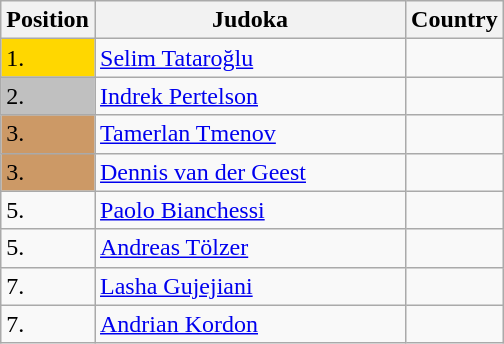<table class=wikitable>
<tr>
<th width=10>Position</th>
<th width=200>Judoka</th>
<th width=10>Country</th>
</tr>
<tr>
<td bgcolor=gold>1.</td>
<td><a href='#'>Selim Tataroğlu</a></td>
<td></td>
</tr>
<tr>
<td bgcolor="silver">2.</td>
<td><a href='#'>Indrek Pertelson</a></td>
<td></td>
</tr>
<tr>
<td bgcolor="CC9966">3.</td>
<td><a href='#'>Tamerlan Tmenov</a></td>
<td></td>
</tr>
<tr>
<td bgcolor="CC9966">3.</td>
<td><a href='#'>Dennis van der Geest</a></td>
<td></td>
</tr>
<tr>
<td>5.</td>
<td><a href='#'>Paolo Bianchessi</a></td>
<td></td>
</tr>
<tr>
<td>5.</td>
<td><a href='#'>Andreas Tölzer</a></td>
<td></td>
</tr>
<tr>
<td>7.</td>
<td><a href='#'>Lasha Gujejiani</a></td>
<td></td>
</tr>
<tr>
<td>7.</td>
<td><a href='#'>Andrian Kordon</a></td>
<td></td>
</tr>
</table>
